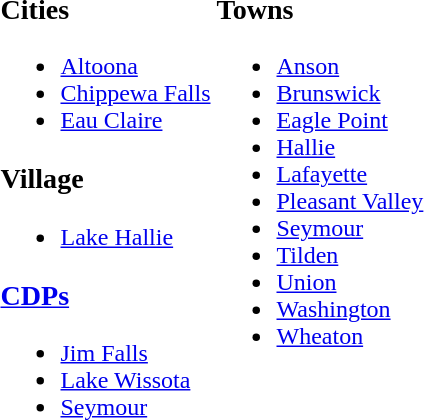<table>
<tr valign="top">
<td><br><h3>Cities</h3><ul><li><a href='#'>Altoona</a></li><li><a href='#'>Chippewa Falls</a></li><li><a href='#'>Eau Claire</a></li></ul><h3>Village</h3><ul><li><a href='#'>Lake Hallie</a></li></ul><h3><a href='#'>CDPs</a></h3><ul><li><a href='#'>Jim Falls</a></li><li><a href='#'>Lake Wissota</a></li><li><a href='#'>Seymour</a></li></ul></td>
<td><br><h3>Towns</h3><ul><li><a href='#'>Anson</a></li><li><a href='#'>Brunswick</a></li><li><a href='#'>Eagle Point</a></li><li><a href='#'>Hallie</a></li><li><a href='#'>Lafayette</a></li><li><a href='#'>Pleasant Valley</a></li><li><a href='#'>Seymour</a></li><li><a href='#'>Tilden</a></li><li><a href='#'>Union</a></li><li><a href='#'>Washington</a></li><li><a href='#'>Wheaton</a></li></ul></td>
</tr>
</table>
